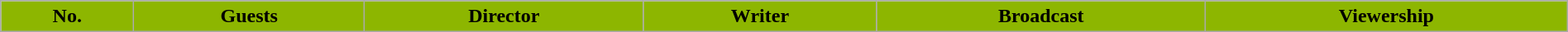<table class="wikitable" width="100%">
<tr>
<th scope="col" style="background:#8DB600;">No.</th>
<th scope="col" style="background:#8DB600;">Guests</th>
<th scope="col" style="background:#8DB600;">Director</th>
<th scope="col" style="background:#8DB600;">Writer</th>
<th scope="col" style="background:#8DB600;">Broadcast</th>
<th scope="col" style="background:#8DB600;">Viewership<br></th>
</tr>
</table>
